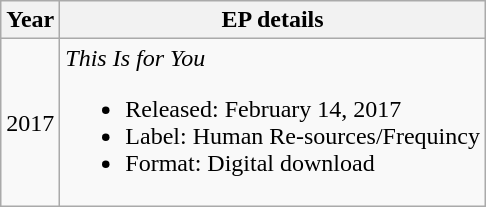<table class="wikitable">
<tr>
<th>Year</th>
<th>EP details</th>
</tr>
<tr>
<td align="center">2017</td>
<td><em>This Is for You</em><br><ul><li>Released: February 14, 2017</li><li>Label: Human Re-sources/Frequincy</li><li>Format: Digital download</li></ul></td>
</tr>
</table>
